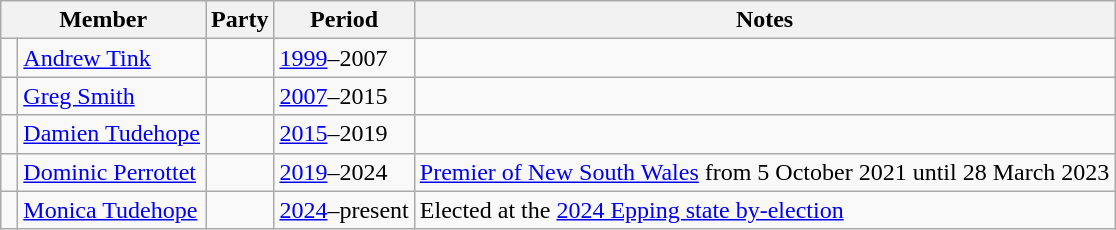<table class="wikitable">
<tr>
<th colspan="2">Member</th>
<th>Party</th>
<th>Period</th>
<th>Notes</th>
</tr>
<tr>
<td> </td>
<td><a href='#'>Andrew Tink</a></td>
<td></td>
<td><a href='#'>1999</a>–2007</td>
<td></td>
</tr>
<tr>
<td> </td>
<td><a href='#'>Greg Smith</a></td>
<td></td>
<td><a href='#'>2007</a>–2015</td>
<td></td>
</tr>
<tr>
<td> </td>
<td><a href='#'>Damien Tudehope</a></td>
<td></td>
<td><a href='#'>2015</a>–2019</td>
<td></td>
</tr>
<tr>
<td> </td>
<td><a href='#'>Dominic Perrottet</a></td>
<td></td>
<td><a href='#'>2019</a>–2024</td>
<td><a href='#'>Premier of New South Wales</a> from 5 October 2021 until 28 March 2023</td>
</tr>
<tr>
<td> </td>
<td><a href='#'>Monica Tudehope</a></td>
<td></td>
<td><a href='#'>2024</a>–present</td>
<td>Elected at the <a href='#'>2024 Epping state by-election</a></td>
</tr>
</table>
